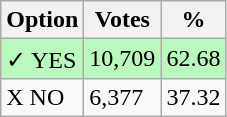<table class="wikitable">
<tr>
<th>Option</th>
<th>Votes</th>
<th>%</th>
</tr>
<tr>
<td style=background:#bbf8be>✓ YES</td>
<td style=background:#bbf8be>10,709</td>
<td style=background:#bbf8be>62.68</td>
</tr>
<tr>
<td>X NO</td>
<td>6,377</td>
<td>37.32</td>
</tr>
</table>
